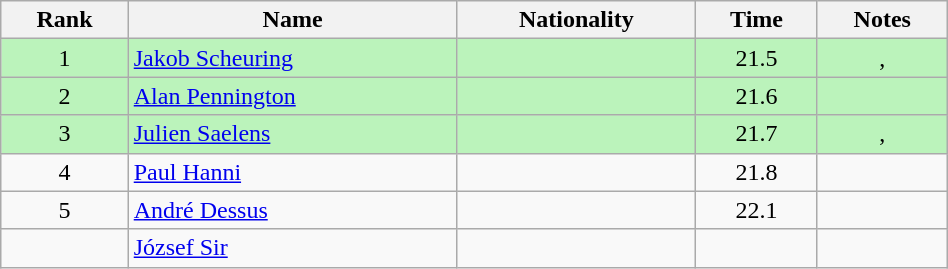<table class="wikitable sortable" style="text-align:center;width: 50%">
<tr>
<th>Rank</th>
<th>Name</th>
<th>Nationality</th>
<th>Time</th>
<th>Notes</th>
</tr>
<tr bgcolor=bbf3bb>
<td>1</td>
<td align=left><a href='#'>Jakob Scheuring</a></td>
<td align=left></td>
<td>21.5</td>
<td>, </td>
</tr>
<tr bgcolor=bbf3bb>
<td>2</td>
<td align=left><a href='#'>Alan Pennington</a></td>
<td align=left></td>
<td>21.6</td>
<td></td>
</tr>
<tr bgcolor=bbf3bb>
<td>3</td>
<td align=left><a href='#'>Julien Saelens</a></td>
<td align=left></td>
<td>21.7</td>
<td>, </td>
</tr>
<tr>
<td>4</td>
<td align=left><a href='#'>Paul Hanni</a></td>
<td align=left></td>
<td>21.8</td>
<td></td>
</tr>
<tr>
<td>5</td>
<td align=left><a href='#'>André Dessus</a></td>
<td align=left></td>
<td>22.1</td>
<td></td>
</tr>
<tr>
<td></td>
<td align=left><a href='#'>József Sir</a></td>
<td align=left></td>
<td></td>
<td></td>
</tr>
</table>
